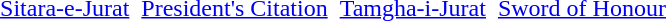<table style="margin:1em auto; text-align:center;">
<tr>
<td></td>
<td></td>
<td></td>
<td></td>
<td></td>
<td></td>
<td></td>
</tr>
<tr>
<td><a href='#'>Sitara-e-Jurat</a><br></td>
<td></td>
<td><a href='#'>President's Citation</a><br></td>
<td></td>
<td><a href='#'>Tamgha-i-Jurat</a><br></td>
<td></td>
<td><a href='#'>Sword of Honour</a><br></td>
</tr>
</table>
